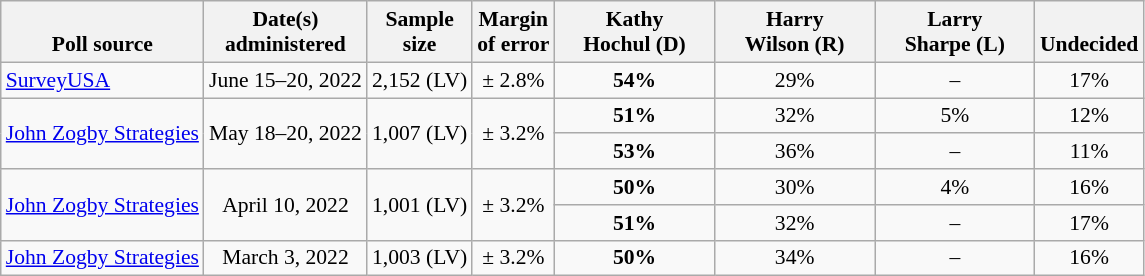<table class="wikitable" style="font-size:90%;text-align:center;">
<tr valign=bottom>
<th>Poll source</th>
<th>Date(s)<br>administered</th>
<th>Sample<br>size</th>
<th>Margin<br>of error</th>
<th style="width:100px;">Kathy<br>Hochul (D)</th>
<th style="width:100px;">Harry<br>Wilson (R)</th>
<th style="width:100px;">Larry<br>Sharpe (L)</th>
<th>Undecided</th>
</tr>
<tr>
<td style="text-align:left;"><a href='#'>SurveyUSA</a></td>
<td>June 15–20, 2022</td>
<td>2,152 (LV)</td>
<td>± 2.8%</td>
<td><strong>54%</strong></td>
<td>29%</td>
<td>–</td>
<td>17%</td>
</tr>
<tr>
<td style="text-align:left;" rowspan="2"><a href='#'>John Zogby Strategies</a></td>
<td rowspan="2">May 18–20, 2022</td>
<td rowspan="2">1,007 (LV)</td>
<td rowspan="2">± 3.2%</td>
<td><strong>51%</strong></td>
<td>32%</td>
<td>5%</td>
<td>12%</td>
</tr>
<tr>
<td><strong>53%</strong></td>
<td>36%</td>
<td>–</td>
<td>11%</td>
</tr>
<tr>
<td style="text-align:left;" rowspan="2"><a href='#'>John Zogby Strategies</a></td>
<td rowspan="2">April 10, 2022</td>
<td rowspan="2">1,001 (LV)</td>
<td rowspan="2">± 3.2%</td>
<td><strong>50%</strong></td>
<td>30%</td>
<td>4%</td>
<td>16%</td>
</tr>
<tr>
<td><strong>51%</strong></td>
<td>32%</td>
<td>–</td>
<td>17%</td>
</tr>
<tr>
<td style="text-align:left;"><a href='#'>John Zogby Strategies</a></td>
<td>March 3, 2022</td>
<td>1,003 (LV)</td>
<td>± 3.2%</td>
<td><strong>50%</strong></td>
<td>34%</td>
<td>–</td>
<td>16%</td>
</tr>
</table>
